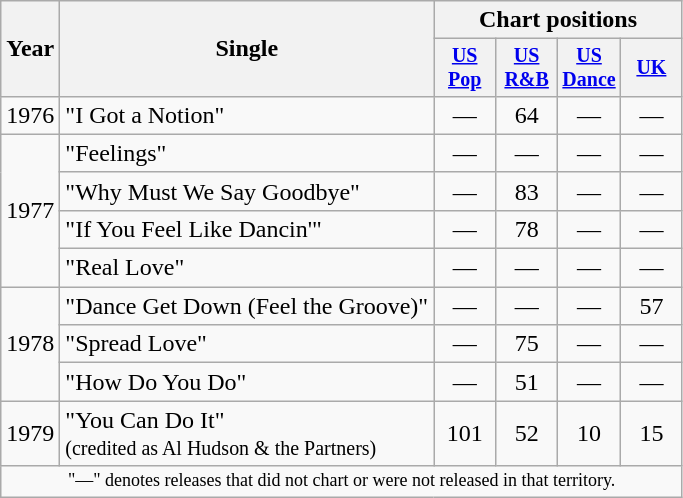<table class="wikitable" style="text-align:center;">
<tr>
<th rowspan="2">Year</th>
<th rowspan="2">Single</th>
<th colspan="4">Chart positions</th>
</tr>
<tr style="font-size:smaller;">
<th width="35"><a href='#'>US Pop</a><br></th>
<th width="35"><a href='#'>US R&B</a><br></th>
<th width="35"><a href='#'>US Dance</a><br></th>
<th width="35"><a href='#'>UK</a><br></th>
</tr>
<tr>
<td rowspan="1">1976</td>
<td align="left">"I Got a Notion"</td>
<td>—</td>
<td>64</td>
<td>—</td>
<td>—</td>
</tr>
<tr>
<td rowspan="4">1977</td>
<td align="left">"Feelings"</td>
<td>—</td>
<td>—</td>
<td>—</td>
<td>—</td>
</tr>
<tr>
<td align="left">"Why Must We Say Goodbye"</td>
<td>—</td>
<td>83</td>
<td>—</td>
<td>—</td>
</tr>
<tr>
<td align="left">"If You Feel Like Dancin'"</td>
<td>—</td>
<td>78</td>
<td>—</td>
<td>—</td>
</tr>
<tr>
<td align="left">"Real Love"</td>
<td>—</td>
<td>—</td>
<td>—</td>
<td>—</td>
</tr>
<tr>
<td rowspan="3">1978</td>
<td align="left">"Dance Get Down (Feel the Groove)"</td>
<td>—</td>
<td>—</td>
<td>—</td>
<td>57</td>
</tr>
<tr>
<td align="left">"Spread Love"</td>
<td>—</td>
<td>75</td>
<td>—</td>
<td>—</td>
</tr>
<tr>
<td align="left">"How Do You Do"</td>
<td>—</td>
<td>51</td>
<td>—</td>
<td>—</td>
</tr>
<tr>
<td rowspan="1">1979</td>
<td align="left">"You Can Do It"<br><small>(credited as Al Hudson & the Partners)</small></td>
<td>101</td>
<td>52</td>
<td>10</td>
<td>15</td>
</tr>
<tr>
<td colspan="8" style="text-align:center; font-size:9pt;">"—" denotes releases that did not chart or were not released in that territory.</td>
</tr>
</table>
